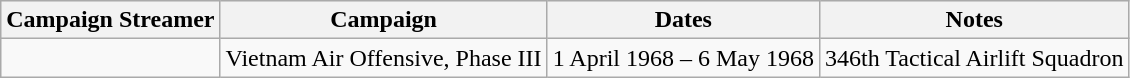<table class="wikitable">
<tr style="background:#efefef;">
<th>Campaign Streamer</th>
<th>Campaign</th>
<th>Dates</th>
<th>Notes</th>
</tr>
<tr>
<td></td>
<td>Vietnam Air Offensive, Phase III</td>
<td>1 April 1968 – 6 May 1968</td>
<td>346th Tactical Airlift Squadron</td>
</tr>
</table>
